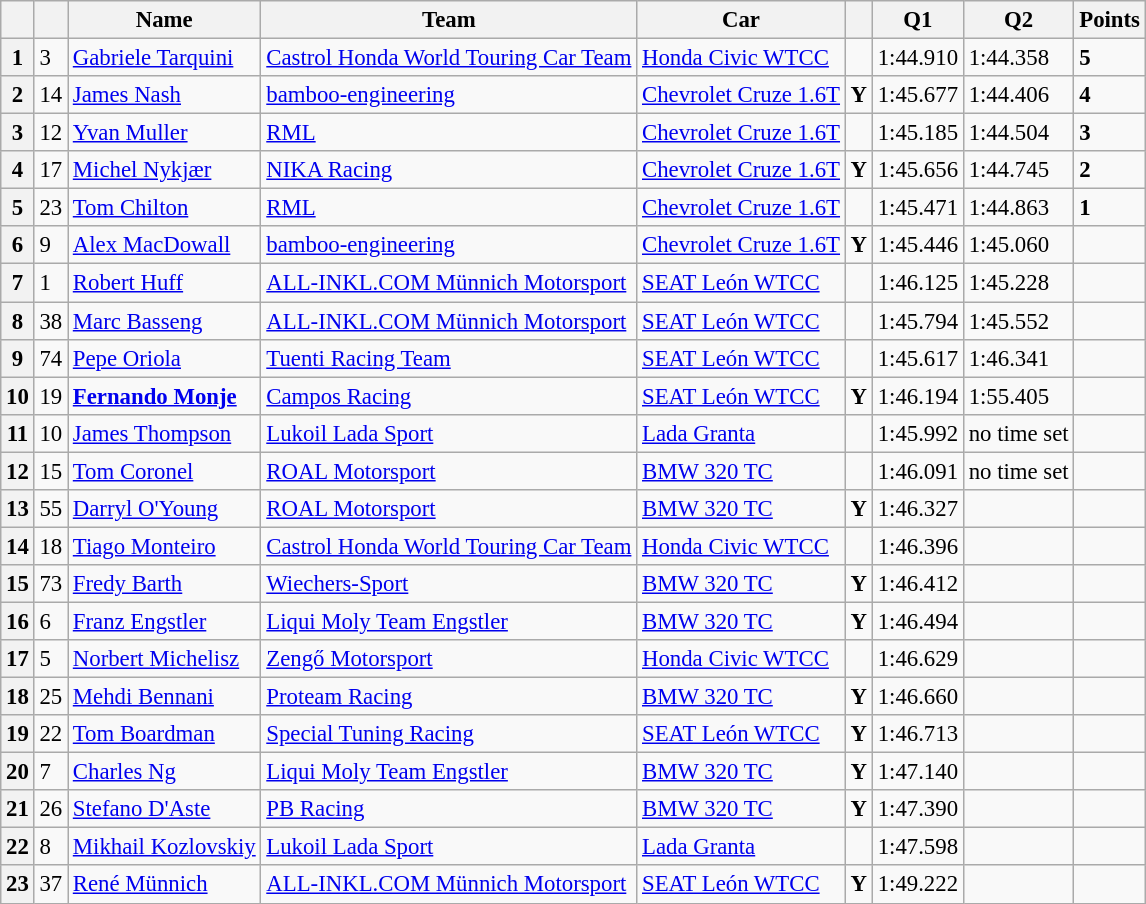<table class="wikitable sortable" style="font-size: 95%;">
<tr>
<th></th>
<th></th>
<th>Name</th>
<th>Team</th>
<th>Car</th>
<th></th>
<th>Q1</th>
<th>Q2</th>
<th>Points</th>
</tr>
<tr>
<th>1</th>
<td>3</td>
<td> <a href='#'>Gabriele Tarquini</a></td>
<td><a href='#'>Castrol Honda World Touring Car Team</a></td>
<td><a href='#'>Honda Civic WTCC</a></td>
<td></td>
<td>1:44.910</td>
<td>1:44.358</td>
<td><strong>5</strong></td>
</tr>
<tr>
<th>2</th>
<td>14</td>
<td> <a href='#'>James Nash</a></td>
<td><a href='#'>bamboo-engineering</a></td>
<td><a href='#'>Chevrolet Cruze 1.6T</a></td>
<td align=center><strong><span>Y</span></strong></td>
<td>1:45.677</td>
<td>1:44.406</td>
<td><strong>4</strong></td>
</tr>
<tr>
<th>3</th>
<td>12</td>
<td> <a href='#'>Yvan Muller</a></td>
<td><a href='#'>RML</a></td>
<td><a href='#'>Chevrolet Cruze 1.6T</a></td>
<td></td>
<td>1:45.185</td>
<td>1:44.504</td>
<td><strong>3</strong></td>
</tr>
<tr>
<th>4</th>
<td>17</td>
<td> <a href='#'>Michel Nykjær</a></td>
<td><a href='#'>NIKA Racing</a></td>
<td><a href='#'>Chevrolet Cruze 1.6T</a></td>
<td align=center><strong><span>Y</span></strong></td>
<td>1:45.656</td>
<td>1:44.745</td>
<td><strong>2</strong></td>
</tr>
<tr>
<th>5</th>
<td>23</td>
<td> <a href='#'>Tom Chilton</a></td>
<td><a href='#'>RML</a></td>
<td><a href='#'>Chevrolet Cruze 1.6T</a></td>
<td></td>
<td>1:45.471</td>
<td>1:44.863</td>
<td><strong>1</strong></td>
</tr>
<tr>
<th>6</th>
<td>9</td>
<td> <a href='#'>Alex MacDowall</a></td>
<td><a href='#'>bamboo-engineering</a></td>
<td><a href='#'>Chevrolet Cruze 1.6T</a></td>
<td align=center><strong><span>Y</span></strong></td>
<td>1:45.446</td>
<td>1:45.060</td>
<td></td>
</tr>
<tr>
<th>7</th>
<td>1</td>
<td> <a href='#'>Robert Huff</a></td>
<td><a href='#'>ALL-INKL.COM Münnich Motorsport</a></td>
<td><a href='#'>SEAT León WTCC</a></td>
<td></td>
<td>1:46.125</td>
<td>1:45.228</td>
<td></td>
</tr>
<tr>
<th>8</th>
<td>38</td>
<td> <a href='#'>Marc Basseng</a></td>
<td><a href='#'>ALL-INKL.COM Münnich Motorsport</a></td>
<td><a href='#'>SEAT León WTCC</a></td>
<td></td>
<td>1:45.794</td>
<td>1:45.552</td>
<td></td>
</tr>
<tr>
<th>9</th>
<td>74</td>
<td> <a href='#'>Pepe Oriola</a></td>
<td><a href='#'>Tuenti Racing Team</a></td>
<td><a href='#'>SEAT León WTCC</a></td>
<td></td>
<td>1:45.617</td>
<td>1:46.341</td>
<td></td>
</tr>
<tr>
<th>10</th>
<td>19</td>
<td> <strong><a href='#'>Fernando Monje</a></strong></td>
<td><a href='#'>Campos Racing</a></td>
<td><a href='#'>SEAT León WTCC</a></td>
<td align=center><strong><span>Y</span></strong></td>
<td>1:46.194</td>
<td>1:55.405</td>
<td></td>
</tr>
<tr>
<th>11</th>
<td>10</td>
<td> <a href='#'>James Thompson</a></td>
<td><a href='#'>Lukoil Lada Sport</a></td>
<td><a href='#'>Lada Granta</a></td>
<td></td>
<td>1:45.992</td>
<td>no time set</td>
<td></td>
</tr>
<tr>
<th>12</th>
<td>15</td>
<td> <a href='#'>Tom Coronel</a></td>
<td><a href='#'>ROAL Motorsport</a></td>
<td><a href='#'>BMW 320 TC</a></td>
<td></td>
<td>1:46.091</td>
<td>no time set</td>
<td></td>
</tr>
<tr>
<th>13</th>
<td>55</td>
<td> <a href='#'>Darryl O'Young</a></td>
<td><a href='#'>ROAL Motorsport</a></td>
<td><a href='#'>BMW 320 TC</a></td>
<td align=center><strong><span>Y</span></strong></td>
<td>1:46.327</td>
<td></td>
<td></td>
</tr>
<tr>
<th>14</th>
<td>18</td>
<td> <a href='#'>Tiago Monteiro</a></td>
<td><a href='#'>Castrol Honda World Touring Car Team</a></td>
<td><a href='#'>Honda Civic WTCC</a></td>
<td></td>
<td>1:46.396</td>
<td></td>
<td></td>
</tr>
<tr>
<th>15</th>
<td>73</td>
<td> <a href='#'>Fredy Barth</a></td>
<td><a href='#'>Wiechers-Sport</a></td>
<td><a href='#'>BMW 320 TC</a></td>
<td align=center><strong><span>Y</span></strong></td>
<td>1:46.412</td>
<td></td>
<td></td>
</tr>
<tr>
<th>16</th>
<td>6</td>
<td> <a href='#'>Franz Engstler</a></td>
<td><a href='#'>Liqui Moly Team Engstler</a></td>
<td><a href='#'>BMW 320 TC</a></td>
<td align=center><strong><span>Y</span></strong></td>
<td>1:46.494</td>
<td></td>
<td></td>
</tr>
<tr>
<th>17</th>
<td>5</td>
<td> <a href='#'>Norbert Michelisz</a></td>
<td><a href='#'>Zengő Motorsport</a></td>
<td><a href='#'>Honda Civic WTCC</a></td>
<td></td>
<td>1:46.629</td>
<td></td>
<td></td>
</tr>
<tr>
<th>18</th>
<td>25</td>
<td> <a href='#'>Mehdi Bennani</a></td>
<td><a href='#'>Proteam Racing</a></td>
<td><a href='#'>BMW 320 TC</a></td>
<td align=center><strong><span>Y</span></strong></td>
<td>1:46.660</td>
<td></td>
<td></td>
</tr>
<tr>
<th>19</th>
<td>22</td>
<td> <a href='#'>Tom Boardman</a></td>
<td><a href='#'>Special Tuning Racing</a></td>
<td><a href='#'>SEAT León WTCC</a></td>
<td align=center><strong><span>Y</span></strong></td>
<td>1:46.713</td>
<td></td>
<td></td>
</tr>
<tr>
<th>20</th>
<td>7</td>
<td> <a href='#'>Charles Ng</a></td>
<td><a href='#'>Liqui Moly Team Engstler</a></td>
<td><a href='#'>BMW 320 TC</a></td>
<td align=center><strong><span>Y</span></strong></td>
<td>1:47.140</td>
<td></td>
<td></td>
</tr>
<tr>
<th>21</th>
<td>26</td>
<td> <a href='#'>Stefano D'Aste</a></td>
<td><a href='#'>PB Racing</a></td>
<td><a href='#'>BMW 320 TC</a></td>
<td align=center><strong><span>Y</span></strong></td>
<td>1:47.390</td>
<td></td>
<td></td>
</tr>
<tr>
<th>22</th>
<td>8</td>
<td> <a href='#'>Mikhail Kozlovskiy</a></td>
<td><a href='#'>Lukoil Lada Sport</a></td>
<td><a href='#'>Lada Granta</a></td>
<td></td>
<td>1:47.598</td>
<td></td>
<td></td>
</tr>
<tr>
<th>23</th>
<td>37</td>
<td> <a href='#'>René Münnich</a></td>
<td><a href='#'>ALL-INKL.COM Münnich Motorsport</a></td>
<td><a href='#'>SEAT León WTCC</a></td>
<td align=center><strong><span>Y</span></strong></td>
<td>1:49.222</td>
<td></td>
<td></td>
</tr>
</table>
